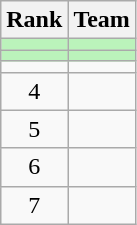<table class=wikitable style="text-align:center;">
<tr>
<th>Rank</th>
<th>Team</th>
</tr>
<tr bgcolor=bbf3bb>
<td></td>
<td align=left></td>
</tr>
<tr bgcolor=bbf3bb>
<td></td>
<td align=left></td>
</tr>
<tr>
<td></td>
<td align=left></td>
</tr>
<tr>
<td>4</td>
<td align=left></td>
</tr>
<tr>
<td>5</td>
<td align=left></td>
</tr>
<tr>
<td>6</td>
<td align=left></td>
</tr>
<tr>
<td>7</td>
<td align=left></td>
</tr>
</table>
